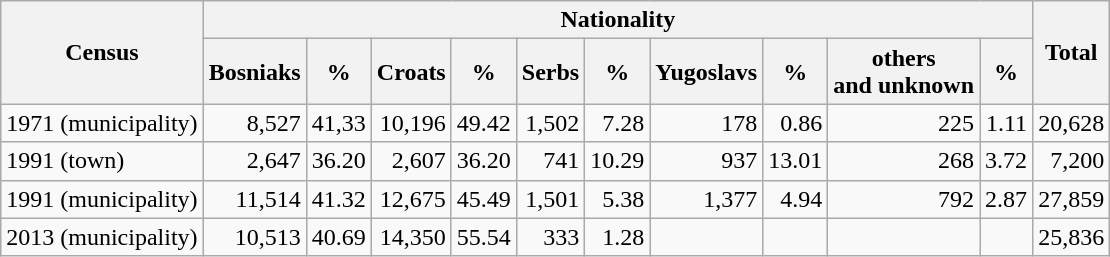<table class="wikitable" style="text-align:right;">
<tr>
<th rowspan="2">Census</th>
<th colspan="10">Nationality</th>
<th rowspan="2">Total</th>
</tr>
<tr>
<th>Bosniaks</th>
<th>%</th>
<th>Croats</th>
<th>%</th>
<th>Serbs</th>
<th>%</th>
<th>Yugoslavs</th>
<th>%</th>
<th>others <br> and unknown</th>
<th>%</th>
</tr>
<tr>
<td style="text-align:left;">1971 (municipality)</td>
<td>8,527</td>
<td>41,33</td>
<td>10,196</td>
<td>49.42</td>
<td>1,502</td>
<td>7.28</td>
<td>178</td>
<td>0.86</td>
<td>225</td>
<td>1.11</td>
<td>20,628</td>
</tr>
<tr>
<td style="text-align:left;">1991 (town)</td>
<td>2,647</td>
<td>36.20</td>
<td>2,607</td>
<td>36.20</td>
<td>741</td>
<td>10.29</td>
<td>937</td>
<td>13.01</td>
<td>268</td>
<td>3.72</td>
<td>7,200</td>
</tr>
<tr>
<td style="text-align:left;">1991 (municipality)</td>
<td>11,514</td>
<td>41.32</td>
<td>12,675</td>
<td>45.49</td>
<td>1,501</td>
<td>5.38</td>
<td>1,377</td>
<td>4.94</td>
<td>792</td>
<td>2.87</td>
<td>27,859</td>
</tr>
<tr>
<td style="text-align:left;">2013 (municipality)</td>
<td>10,513</td>
<td>40.69</td>
<td>14,350</td>
<td>55.54</td>
<td>333</td>
<td>1.28</td>
<td></td>
<td></td>
<td></td>
<td></td>
<td>25,836</td>
</tr>
</table>
